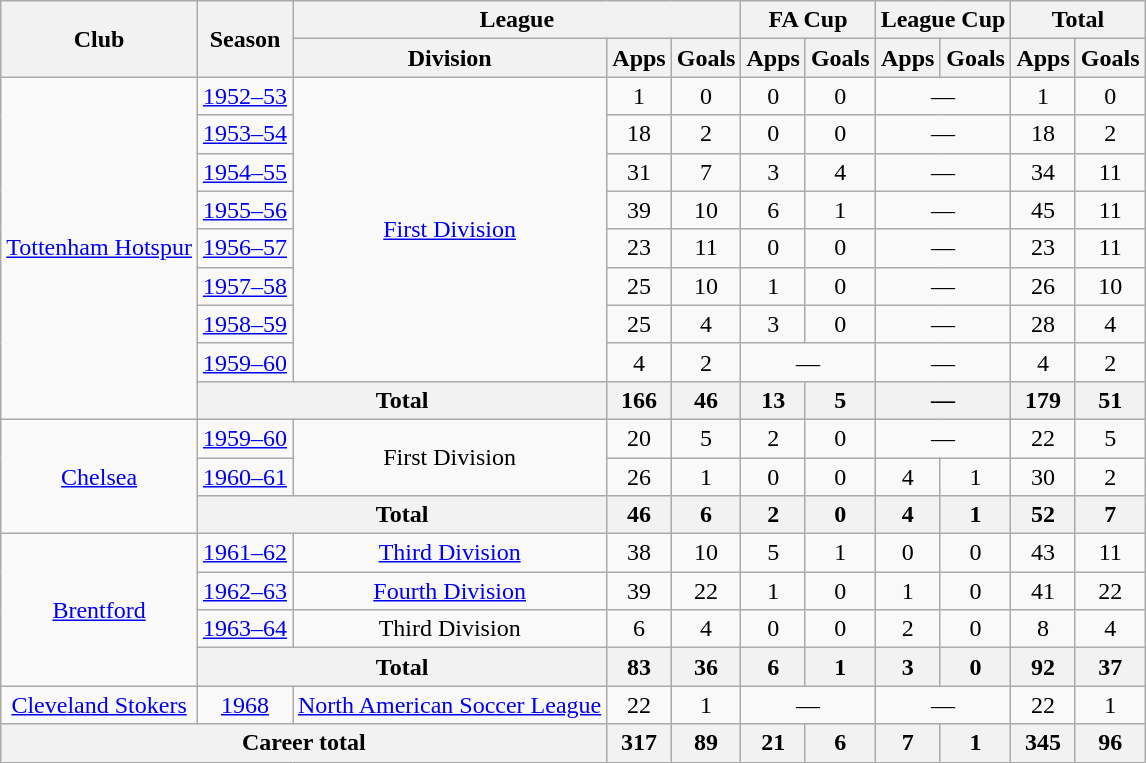<table class="wikitable" style="text-align: center;">
<tr>
<th rowspan="2">Club</th>
<th rowspan="2">Season</th>
<th colspan="3">League</th>
<th colspan="2">FA Cup</th>
<th colspan="2">League Cup</th>
<th colspan="2">Total</th>
</tr>
<tr>
<th>Division</th>
<th>Apps</th>
<th>Goals</th>
<th>Apps</th>
<th>Goals</th>
<th>Apps</th>
<th>Goals</th>
<th>Apps</th>
<th>Goals</th>
</tr>
<tr>
<td rowspan="9"><a href='#'>Tottenham Hotspur</a></td>
<td><a href='#'>1952–53</a></td>
<td rowspan="8"><a href='#'>First Division</a></td>
<td>1</td>
<td>0</td>
<td>0</td>
<td>0</td>
<td colspan="2">—</td>
<td>1</td>
<td>0</td>
</tr>
<tr>
<td><a href='#'>1953–54</a></td>
<td>18</td>
<td>2</td>
<td>0</td>
<td>0</td>
<td colspan="2">—</td>
<td>18</td>
<td>2</td>
</tr>
<tr>
<td><a href='#'>1954–55</a></td>
<td>31</td>
<td>7</td>
<td>3</td>
<td>4</td>
<td colspan="2">—</td>
<td>34</td>
<td>11</td>
</tr>
<tr>
<td><a href='#'>1955–56</a></td>
<td>39</td>
<td>10</td>
<td>6</td>
<td>1</td>
<td colspan="2">—</td>
<td>45</td>
<td>11</td>
</tr>
<tr>
<td><a href='#'>1956–57</a></td>
<td>23</td>
<td>11</td>
<td>0</td>
<td>0</td>
<td colspan="2">—</td>
<td>23</td>
<td>11</td>
</tr>
<tr>
<td><a href='#'>1957–58</a></td>
<td>25</td>
<td>10</td>
<td>1</td>
<td>0</td>
<td colspan="2">—</td>
<td>26</td>
<td>10</td>
</tr>
<tr>
<td><a href='#'>1958–59</a></td>
<td>25</td>
<td>4</td>
<td>3</td>
<td>0</td>
<td colspan="2">—</td>
<td>28</td>
<td>4</td>
</tr>
<tr>
<td><a href='#'>1959–60</a></td>
<td>4</td>
<td>2</td>
<td colspan="2">—</td>
<td colspan="2">—</td>
<td>4</td>
<td>2</td>
</tr>
<tr>
<th colspan="2">Total</th>
<th>166</th>
<th>46</th>
<th>13</th>
<th>5</th>
<th colspan="2">—</th>
<th>179</th>
<th>51</th>
</tr>
<tr>
<td rowspan="3"><a href='#'>Chelsea</a></td>
<td><a href='#'>1959–60</a></td>
<td rowspan="2">First Division</td>
<td>20</td>
<td>5</td>
<td>2</td>
<td>0</td>
<td colspan="2">—</td>
<td>22</td>
<td>5</td>
</tr>
<tr>
<td><a href='#'>1960–61</a></td>
<td>26</td>
<td>1</td>
<td>0</td>
<td>0</td>
<td>4</td>
<td>1</td>
<td>30</td>
<td>2</td>
</tr>
<tr>
<th colspan="2">Total</th>
<th>46</th>
<th>6</th>
<th>2</th>
<th>0</th>
<th>4</th>
<th>1</th>
<th>52</th>
<th>7</th>
</tr>
<tr>
<td rowspan="4"><a href='#'>Brentford</a></td>
<td><a href='#'>1961–62</a></td>
<td><a href='#'>Third Division</a></td>
<td>38</td>
<td>10</td>
<td>5</td>
<td>1</td>
<td>0</td>
<td>0</td>
<td>43</td>
<td>11</td>
</tr>
<tr>
<td><a href='#'>1962–63</a></td>
<td><a href='#'>Fourth Division</a></td>
<td>39</td>
<td>22</td>
<td>1</td>
<td>0</td>
<td>1</td>
<td>0</td>
<td>41</td>
<td>22</td>
</tr>
<tr>
<td><a href='#'>1963–64</a></td>
<td>Third Division</td>
<td>6</td>
<td>4</td>
<td>0</td>
<td>0</td>
<td>2</td>
<td>0</td>
<td>8</td>
<td>4</td>
</tr>
<tr>
<th colspan="2">Total</th>
<th>83</th>
<th>36</th>
<th>6</th>
<th>1</th>
<th>3</th>
<th>0</th>
<th>92</th>
<th>37</th>
</tr>
<tr>
<td><a href='#'>Cleveland Stokers</a></td>
<td><a href='#'>1968</a></td>
<td><a href='#'>North American Soccer League</a></td>
<td>22</td>
<td>1</td>
<td colspan="2">—</td>
<td colspan="2">—</td>
<td>22</td>
<td>1</td>
</tr>
<tr>
<th colspan="3">Career total</th>
<th>317</th>
<th>89</th>
<th>21</th>
<th>6</th>
<th>7</th>
<th>1</th>
<th>345</th>
<th>96</th>
</tr>
</table>
